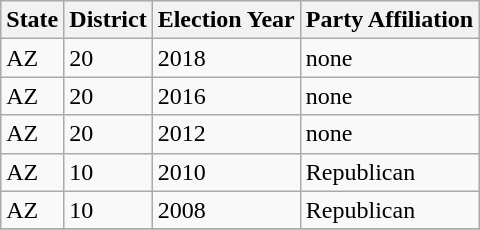<table class="wikitable sortable collapsible uncollapsed">
<tr>
<th>State</th>
<th>District</th>
<th>Election Year</th>
<th>Party Affiliation</th>
</tr>
<tr>
<td>AZ</td>
<td>20</td>
<td>2018</td>
<td>none</td>
</tr>
<tr>
<td>AZ</td>
<td>20</td>
<td>2016</td>
<td>none</td>
</tr>
<tr>
<td>AZ</td>
<td>20</td>
<td>2012</td>
<td>none</td>
</tr>
<tr>
<td>AZ</td>
<td>10</td>
<td>2010</td>
<td>Republican</td>
</tr>
<tr>
<td>AZ</td>
<td>10</td>
<td>2008</td>
<td>Republican</td>
</tr>
<tr>
</tr>
</table>
